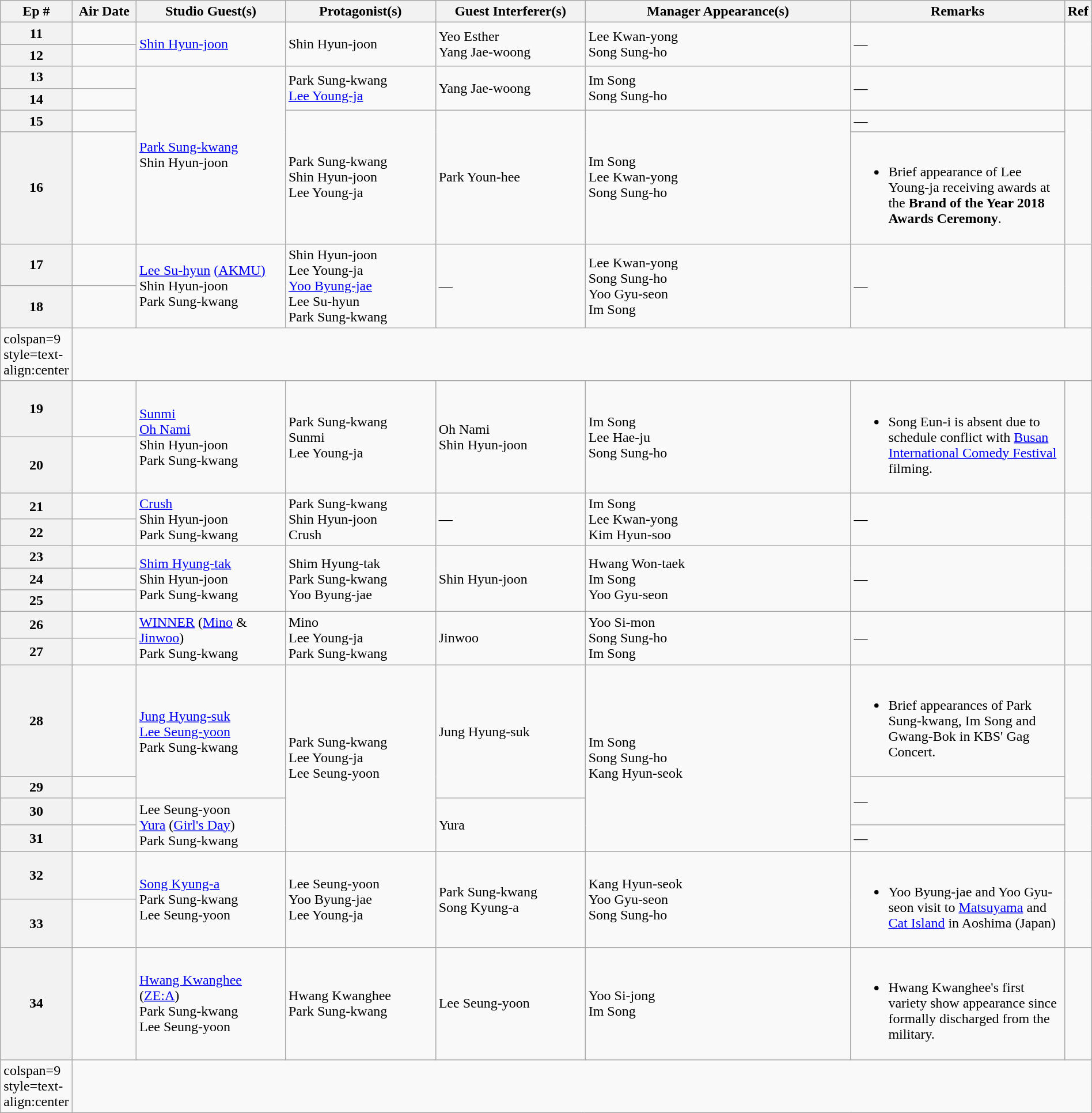<table class=wikitable style="width:100%">
<tr>
<th width=5%>Ep #</th>
<th width=6%>Air Date</th>
<th width=14%>Studio Guest(s)</th>
<th width=14%>Protagonist(s)</th>
<th width=14%>Guest Interferer(s)</th>
<th width=25%>Manager Appearance(s)</th>
<th width=20%>Remarks</th>
<th width=2%>Ref</th>
</tr>
<tr>
<th>11</th>
<td></td>
<td rowspan=2><a href='#'>Shin Hyun-joon</a></td>
<td rowspan=2>Shin Hyun-joon</td>
<td rowspan=2>Yeo Esther<br>Yang Jae-woong</td>
<td rowspan=2>Lee Kwan-yong <br>Song Sung-ho </td>
<td rowspan=2>—</td>
<td rowspan=2></td>
</tr>
<tr>
<th>12</th>
<td></td>
</tr>
<tr>
<th>13</th>
<td></td>
<td rowspan=4><a href='#'>Park Sung-kwang</a><br>Shin Hyun-joon</td>
<td rowspan=2>Park Sung-kwang<br><a href='#'>Lee Young-ja</a></td>
<td rowspan=2>Yang Jae-woong</td>
<td rowspan=2>Im Song <br>Song Sung-ho </td>
<td rowspan=2>—</td>
<td rowspan=2></td>
</tr>
<tr>
<th>14</th>
<td></td>
</tr>
<tr>
<th>15</th>
<td></td>
<td rowspan=2>Park Sung-kwang<br>Shin Hyun-joon<br>Lee Young-ja</td>
<td rowspan=2>Park Youn-hee</td>
<td rowspan=2>Im Song <br>Lee Kwan-yong <br>Song Sung-ho </td>
<td>—</td>
<td rowspan=2></td>
</tr>
<tr>
<th>16</th>
<td></td>
<td><br><ul><li>Brief appearance of Lee Young-ja receiving awards at the <strong>Brand of the Year 2018 Awards Ceremony</strong>.</li></ul></td>
</tr>
<tr>
<th>17</th>
<td></td>
<td rowspan=2><a href='#'>Lee Su-hyun</a> <a href='#'>(AKMU)</a><br>Shin Hyun-joon<br>Park Sung-kwang</td>
<td rowspan=2>Shin Hyun-joon<br>Lee Young-ja<br><a href='#'>Yoo Byung-jae</a><br>Lee Su-hyun<br>Park Sung-kwang</td>
<td rowspan=2>—</td>
<td rowspan=2>Lee Kwan-yong <br>Song Sung-ho <br>Yoo Gyu-seon <br>Im Song </td>
<td rowspan=2>—</td>
<td rowspan=2></td>
</tr>
<tr>
<th>18</th>
<td></td>
</tr>
<tr>
<td>colspan=9 style=text-align:center </td>
</tr>
<tr>
<th>19</th>
<td></td>
<td rowspan=2><a href='#'>Sunmi</a><br><a href='#'>Oh Nami</a><br>Shin Hyun-joon<br>Park Sung-kwang</td>
<td rowspan=2>Park Sung-kwang<br>Sunmi<br>Lee Young-ja</td>
<td rowspan=2>Oh Nami<br>Shin Hyun-joon</td>
<td rowspan=2>Im Song <br>Lee Hae-ju <br>Song Sung-ho </td>
<td rowspan=2><br><ul><li>Song Eun-i is absent due to schedule conflict with <a href='#'>Busan International Comedy Festival</a> filming.</li></ul></td>
<td rowspan=2></td>
</tr>
<tr>
<th>20</th>
<td></td>
</tr>
<tr>
<th>21</th>
<td></td>
<td rowspan=2><a href='#'>Crush</a><br>Shin Hyun-joon<br>Park Sung-kwang</td>
<td rowspan=2>Park Sung-kwang<br>Shin Hyun-joon<br>Crush</td>
<td rowspan=2>—</td>
<td rowspan=2>Im Song <br>Lee Kwan-yong <br>Kim Hyun-soo </td>
<td rowspan=2>—</td>
<td rowspan=2></td>
</tr>
<tr>
<th>22</th>
<td></td>
</tr>
<tr>
<th>23</th>
<td></td>
<td rowspan=3><a href='#'>Shim Hyung-tak</a><br>Shin Hyun-joon<br>Park Sung-kwang</td>
<td rowspan=3>Shim Hyung-tak<br>Park Sung-kwang<br>Yoo Byung-jae</td>
<td rowspan=3>Shin Hyun-joon</td>
<td rowspan=3>Hwang Won-taek <br>Im Song <br>Yoo Gyu-seon </td>
<td rowspan=3>—</td>
<td rowspan=3></td>
</tr>
<tr>
<th>24</th>
<td></td>
</tr>
<tr>
<th>25</th>
<td></td>
</tr>
<tr>
<th>26</th>
<td></td>
<td rowspan=2><a href='#'>WINNER</a> (<a href='#'>Mino</a> & <a href='#'>Jinwoo</a>)<br>Park Sung-kwang</td>
<td rowspan=2>Mino<br>Lee Young-ja<br>Park Sung-kwang</td>
<td rowspan=2>Jinwoo</td>
<td rowspan=2>Yoo Si-mon <br>Song Sung-ho <br>Im Song </td>
<td rowspan=2>—</td>
<td rowspan=2></td>
</tr>
<tr>
<th>27</th>
<td></td>
</tr>
<tr>
<th>28</th>
<td></td>
<td rowspan=2><a href='#'>Jung Hyung-suk</a><br><a href='#'>Lee Seung-yoon</a><br>Park Sung-kwang</td>
<td rowspan=4>Park Sung-kwang<br>Lee Young-ja<br>Lee Seung-yoon</td>
<td rowspan=2>Jung Hyung-suk</td>
<td rowspan=4>Im Song <br>Song Sung-ho <br>Kang Hyun-seok </td>
<td><br><ul><li>Brief appearances of Park Sung-kwang, Im Song and Gwang-Bok in KBS' Gag Concert.</li></ul></td>
<td rowspan=2></td>
</tr>
<tr>
<th>29</th>
<td></td>
<td rowspan=2>—</td>
</tr>
<tr>
<th>30</th>
<td></td>
<td rowspan=2>Lee Seung-yoon<br><a href='#'>Yura</a> (<a href='#'>Girl's Day</a>)<br>Park Sung-kwang</td>
<td rowspan=2>Yura</td>
<td rowspan=2></td>
</tr>
<tr>
<th>31</th>
<td></td>
<td>—</td>
</tr>
<tr>
<th>32</th>
<td></td>
<td rowspan=2><a href='#'>Song Kyung-a</a><br>Park Sung-kwang<br>Lee Seung-yoon</td>
<td rowspan=2>Lee Seung-yoon<br>Yoo Byung-jae<br>Lee Young-ja</td>
<td rowspan=2>Park Sung-kwang<br>Song Kyung-a</td>
<td rowspan=2>Kang Hyun-seok <br>Yoo Gyu-seon <br>Song Sung-ho </td>
<td rowspan=2><br><ul><li>Yoo Byung-jae and Yoo Gyu-seon visit to <a href='#'>Matsuyama</a> and <a href='#'>Cat Island</a> in Aoshima (Japan)</li></ul></td>
<td rowspan=2></td>
</tr>
<tr>
<th>33</th>
<td></td>
</tr>
<tr>
<th>34</th>
<td></td>
<td><a href='#'>Hwang Kwanghee</a> (<a href='#'>ZE:A</a>)<br>Park Sung-kwang<br>Lee Seung-yoon</td>
<td>Hwang Kwanghee<br>Park Sung-kwang</td>
<td>Lee Seung-yoon</td>
<td>Yoo Si-jong <br>Im Song </td>
<td><br><ul><li>Hwang Kwanghee's first variety show appearance since formally discharged from the military.</li></ul></td>
<td></td>
</tr>
<tr>
<td>colspan=9 style=text-align:center </td>
</tr>
</table>
